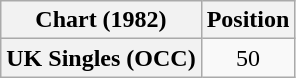<table class="wikitable plainrowheaders" style="text-align:center">
<tr>
<th>Chart (1982)</th>
<th>Position</th>
</tr>
<tr>
<th scope="row">UK Singles (OCC)</th>
<td>50</td>
</tr>
</table>
